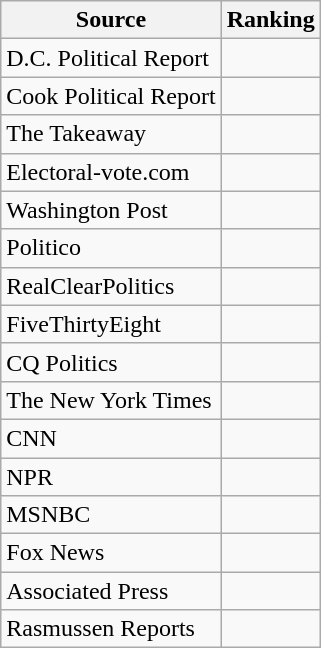<table class="wikitable">
<tr>
<th>Source</th>
<th>Ranking</th>
</tr>
<tr>
<td>D.C. Political Report</td>
<td></td>
</tr>
<tr>
<td>Cook Political Report</td>
<td></td>
</tr>
<tr>
<td>The Takeaway</td>
<td></td>
</tr>
<tr>
<td>Electoral-vote.com</td>
<td></td>
</tr>
<tr>
<td The Washington Post>Washington Post</td>
<td></td>
</tr>
<tr>
<td>Politico</td>
<td></td>
</tr>
<tr>
<td>RealClearPolitics</td>
<td></td>
</tr>
<tr>
<td>FiveThirtyEight</td>
<td></td>
</tr>
<tr>
<td>CQ Politics</td>
<td></td>
</tr>
<tr>
<td>The New York Times</td>
<td></td>
</tr>
<tr>
<td>CNN</td>
<td></td>
</tr>
<tr>
<td>NPR</td>
<td></td>
</tr>
<tr>
<td>MSNBC</td>
<td></td>
</tr>
<tr>
<td>Fox News</td>
<td></td>
</tr>
<tr>
<td>Associated Press</td>
<td></td>
</tr>
<tr>
<td>Rasmussen Reports</td>
<td></td>
</tr>
</table>
